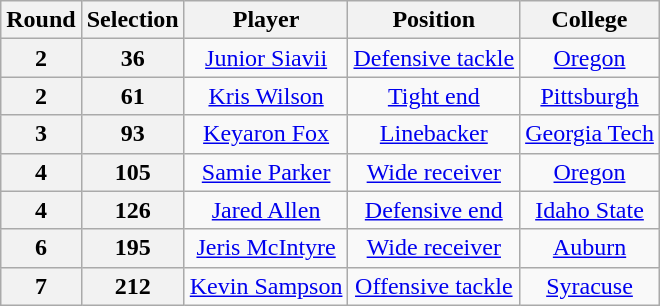<table class="wikitable" style="text-align:center">
<tr>
<th>Round</th>
<th>Selection</th>
<th>Player</th>
<th>Position</th>
<th>College</th>
</tr>
<tr>
<th>2</th>
<th>36</th>
<td><a href='#'>Junior Siavii</a></td>
<td><a href='#'>Defensive tackle</a></td>
<td><a href='#'>Oregon</a></td>
</tr>
<tr>
<th>2</th>
<th>61</th>
<td><a href='#'>Kris Wilson</a></td>
<td><a href='#'>Tight end</a></td>
<td><a href='#'>Pittsburgh</a></td>
</tr>
<tr>
<th>3</th>
<th>93</th>
<td><a href='#'>Keyaron Fox</a></td>
<td><a href='#'>Linebacker</a></td>
<td><a href='#'>Georgia Tech</a></td>
</tr>
<tr>
<th>4</th>
<th>105</th>
<td><a href='#'>Samie Parker</a></td>
<td><a href='#'>Wide receiver</a></td>
<td><a href='#'>Oregon</a></td>
</tr>
<tr>
<th>4</th>
<th>126</th>
<td><a href='#'>Jared Allen</a></td>
<td><a href='#'>Defensive end</a></td>
<td><a href='#'>Idaho State</a></td>
</tr>
<tr>
<th>6</th>
<th>195</th>
<td><a href='#'>Jeris McIntyre</a></td>
<td><a href='#'>Wide receiver</a></td>
<td><a href='#'>Auburn</a></td>
</tr>
<tr>
<th>7</th>
<th>212</th>
<td><a href='#'>Kevin Sampson</a></td>
<td><a href='#'>Offensive tackle</a></td>
<td><a href='#'>Syracuse</a></td>
</tr>
</table>
